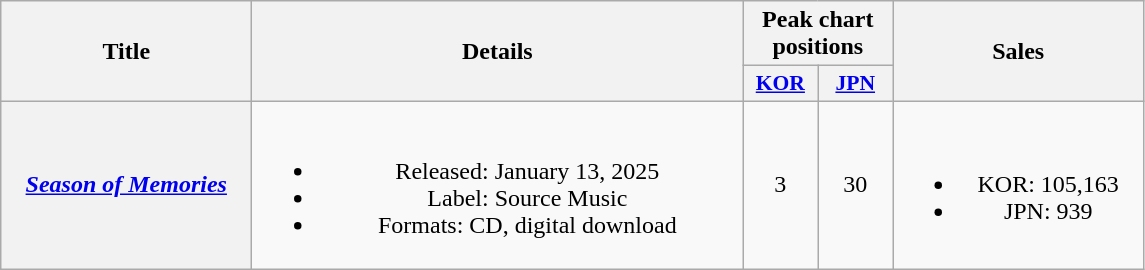<table class="wikitable plainrowheaders" style="text-align:center">
<tr>
<th scope="col" rowspan="2" style="width:10em">Title</th>
<th scope="col" rowspan="2" style="width:20em">Details</th>
<th scope="col" colspan="2">Peak chart positions</th>
<th scope="col" rowspan="2" style="width:10em">Sales</th>
</tr>
<tr>
<th scope="col" style="width:3em;font-size:90%"><a href='#'>KOR</a><br></th>
<th scope="col" style="width:3em;font-size:90%"><a href='#'>JPN</a><br></th>
</tr>
<tr>
<th scope="row"><em><a href='#'>Season of Memories</a></em></th>
<td><br><ul><li>Released: January 13, 2025</li><li>Label: Source Music</li><li>Formats: CD, digital download</li></ul></td>
<td>3</td>
<td>30</td>
<td><br><ul><li>KOR: 105,163</li><li>JPN: 939</li></ul></td>
</tr>
</table>
